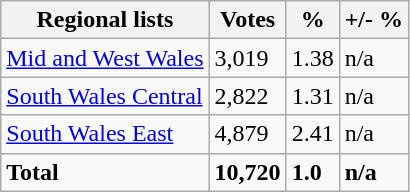<table class="wikitable sortable">
<tr>
<th>Regional lists</th>
<th>Votes</th>
<th>%</th>
<th>+/- %</th>
</tr>
<tr>
<td><a href='#'>Mid and West Wales</a></td>
<td>3,019</td>
<td>1.38</td>
<td>n/a</td>
</tr>
<tr>
<td><a href='#'>South Wales Central</a></td>
<td>2,822</td>
<td>1.31</td>
<td>n/a</td>
</tr>
<tr>
<td><a href='#'>South Wales East</a></td>
<td>4,879</td>
<td>2.41</td>
<td>n/a</td>
</tr>
<tr>
<td><strong>Total</strong></td>
<td><strong>10,720</strong></td>
<td><strong>1.0</strong></td>
<td><strong>n/a</strong></td>
</tr>
</table>
